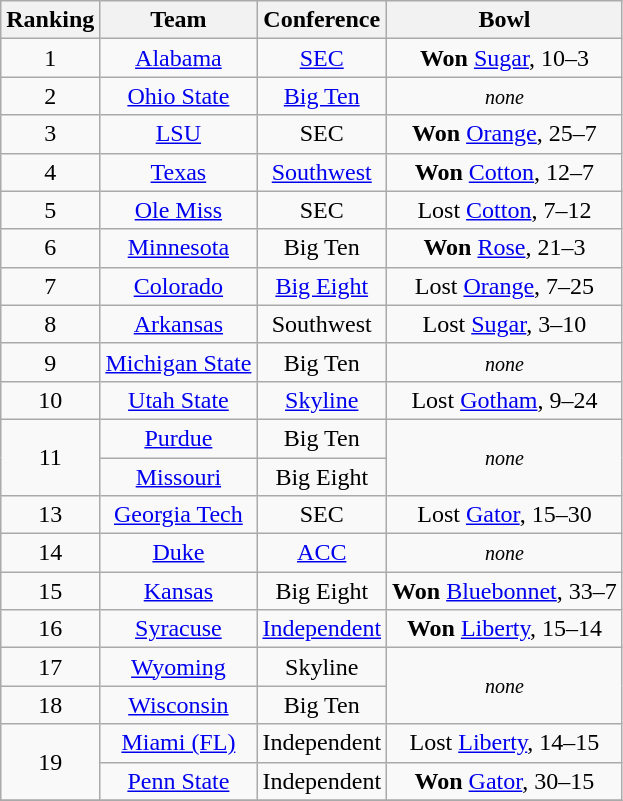<table class=wikitable style="text-align:center">
<tr>
<th>Ranking</th>
<th>Team</th>
<th>Conference</th>
<th>Bowl</th>
</tr>
<tr>
<td>1</td>
<td><a href='#'>Alabama</a></td>
<td><a href='#'>SEC</a></td>
<td><strong>Won</strong> <a href='#'>Sugar</a>, 10–3</td>
</tr>
<tr>
<td>2</td>
<td><a href='#'>Ohio State</a></td>
<td><a href='#'>Big Ten</a></td>
<td><small><em>none</em></small></td>
</tr>
<tr>
<td>3</td>
<td><a href='#'>LSU</a></td>
<td>SEC</td>
<td><strong>Won</strong> <a href='#'>Orange</a>, 25–7</td>
</tr>
<tr>
<td>4</td>
<td><a href='#'>Texas</a></td>
<td><a href='#'>Southwest</a></td>
<td><strong>Won</strong> <a href='#'>Cotton</a>, 12–7</td>
</tr>
<tr>
<td>5</td>
<td><a href='#'>Ole Miss</a></td>
<td>SEC</td>
<td>Lost <a href='#'>Cotton</a>, 7–12</td>
</tr>
<tr>
<td>6</td>
<td><a href='#'>Minnesota</a></td>
<td>Big Ten</td>
<td><strong>Won</strong> <a href='#'>Rose</a>, 21–3</td>
</tr>
<tr>
<td>7</td>
<td><a href='#'>Colorado</a></td>
<td><a href='#'>Big Eight</a></td>
<td>Lost <a href='#'>Orange</a>, 7–25</td>
</tr>
<tr>
<td>8</td>
<td><a href='#'>Arkansas</a></td>
<td>Southwest</td>
<td>Lost <a href='#'>Sugar</a>, 3–10</td>
</tr>
<tr>
<td>9</td>
<td><a href='#'>Michigan State</a></td>
<td>Big Ten</td>
<td><small><em>none</em></small></td>
</tr>
<tr>
<td>10</td>
<td><a href='#'>Utah State</a></td>
<td><a href='#'>Skyline</a></td>
<td>Lost <a href='#'>Gotham</a>, 9–24</td>
</tr>
<tr>
<td rowspan=2>11</td>
<td><a href='#'>Purdue</a></td>
<td>Big Ten</td>
<td rowspan=2><small><em>none</em></small></td>
</tr>
<tr>
<td><a href='#'>Missouri</a></td>
<td>Big Eight</td>
</tr>
<tr>
<td>13</td>
<td><a href='#'>Georgia Tech</a></td>
<td>SEC</td>
<td>Lost <a href='#'>Gator</a>, 15–30</td>
</tr>
<tr>
<td>14</td>
<td><a href='#'>Duke</a></td>
<td><a href='#'>ACC</a></td>
<td><small><em>none</em></small></td>
</tr>
<tr>
<td>15</td>
<td><a href='#'>Kansas</a></td>
<td>Big Eight</td>
<td><strong>Won</strong> <a href='#'>Bluebonnet</a>, 33–7</td>
</tr>
<tr>
<td>16</td>
<td><a href='#'>Syracuse</a></td>
<td><a href='#'>Independent</a></td>
<td><strong>Won</strong> <a href='#'>Liberty</a>, 15–14</td>
</tr>
<tr>
<td>17</td>
<td><a href='#'>Wyoming</a></td>
<td>Skyline</td>
<td rowspan=2><small><em>none</em></small></td>
</tr>
<tr>
<td>18</td>
<td><a href='#'>Wisconsin</a></td>
<td>Big Ten</td>
</tr>
<tr>
<td rowspan=2>19</td>
<td><a href='#'>Miami (FL)</a></td>
<td>Independent</td>
<td>Lost <a href='#'>Liberty</a>, 14–15</td>
</tr>
<tr>
<td><a href='#'>Penn State</a></td>
<td>Independent</td>
<td><strong>Won</strong> <a href='#'>Gator</a>, 30–15</td>
</tr>
<tr>
</tr>
</table>
